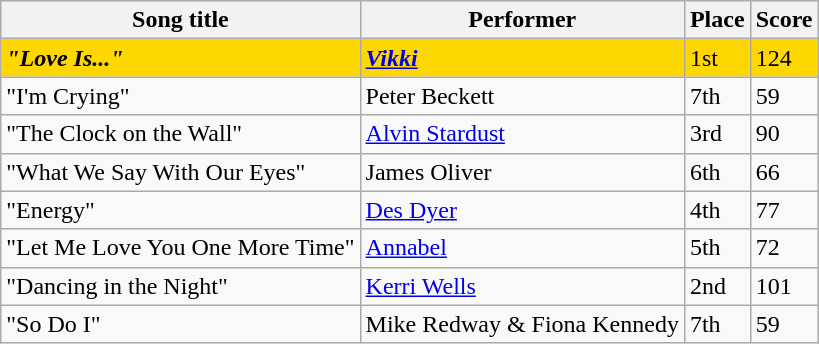<table class="sortable wikitable">
<tr>
<th>Song title</th>
<th>Performer</th>
<th>Place</th>
<th>Score</th>
</tr>
<tr style="background:gold;">
<td><strong><em>"Love Is..."</em></strong></td>
<td><strong><em><a href='#'>Vikki</a></em></strong></td>
<td>1st</td>
<td>124</td>
</tr>
<tr>
<td>"I'm Crying"</td>
<td>Peter Beckett</td>
<td>7th</td>
<td>59</td>
</tr>
<tr>
<td>"The Clock on the Wall"</td>
<td><a href='#'>Alvin Stardust</a></td>
<td>3rd</td>
<td>90</td>
</tr>
<tr>
<td>"What We Say With Our Eyes"</td>
<td>James Oliver</td>
<td>6th</td>
<td>66</td>
</tr>
<tr>
<td>"Energy"</td>
<td><a href='#'>Des Dyer</a></td>
<td>4th</td>
<td>77</td>
</tr>
<tr>
<td>"Let Me Love You One More Time"</td>
<td><a href='#'>Annabel</a></td>
<td>5th</td>
<td>72</td>
</tr>
<tr>
<td>"Dancing in the Night"</td>
<td><a href='#'>Kerri Wells</a></td>
<td>2nd</td>
<td>101</td>
</tr>
<tr>
<td>"So Do I"</td>
<td>Mike Redway & Fiona Kennedy</td>
<td>7th</td>
<td>59</td>
</tr>
</table>
